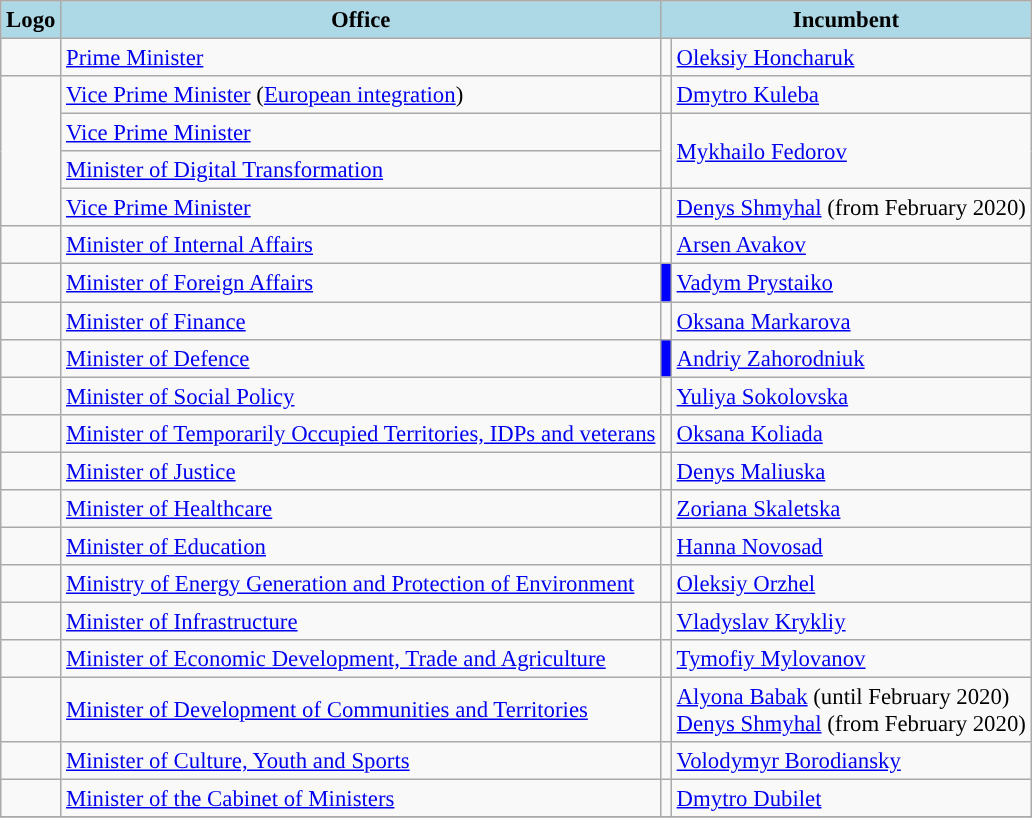<table class="wikitable" style="font-size: 95%;">
<tr>
<th colspan=1 style="background-color:#ADD8E6">Logo</th>
<th colspan=1 style="background-color:#ADD8E6">Office</th>
<th colspan=2 style="background-color:#ADD8E6">Incumbent</th>
</tr>
<tr>
<td></td>
<td><a href='#'>Prime Minister</a></td>
<td style= "background: "></td>
<td><a href='#'>Oleksiy Honcharuk</a></td>
</tr>
<tr>
<td rowspan=4></td>
<td><a href='#'>Vice Prime Minister</a> (<a href='#'>European integration</a>)</td>
<td style="background: "></td>
<td><a href='#'>Dmytro Kuleba</a></td>
</tr>
<tr>
<td><a href='#'>Vice Prime Minister</a></td>
<td rowspan=2; style="background:"></td>
<td rowspan=2><a href='#'>Mykhailo Fedorov</a></td>
</tr>
<tr>
<td><a href='#'>Minister of Digital Transformation</a></td>
</tr>
<tr>
<td><a href='#'>Vice Prime Minister</a></td>
<td style="background: "></td>
<td><a href='#'>Denys Shmyhal</a> (from February 2020)</td>
</tr>
<tr>
<td></td>
<td><a href='#'>Minister of Internal Affairs</a></td>
<td style="background:"></td>
<td><a href='#'>Arsen Avakov</a></td>
</tr>
<tr>
<td></td>
<td><a href='#'>Minister of Foreign Affairs</a></td>
<td style="background:blue"></td>
<td><a href='#'>Vadym Prystaiko</a></td>
</tr>
<tr>
<td></td>
<td><a href='#'>Minister of Finance</a></td>
<td style= "background: "></td>
<td><a href='#'>Oksana Markarova</a></td>
</tr>
<tr>
<td></td>
<td><a href='#'>Minister of Defence</a></td>
<td style="background:blue"></td>
<td><a href='#'>Andriy Zahorodniuk</a></td>
</tr>
<tr>
<td></td>
<td><a href='#'>Minister of Social Policy</a></td>
<td style= "background: "></td>
<td><a href='#'>Yuliya Sokolovska</a></td>
</tr>
<tr>
<td></td>
<td><a href='#'>Minister of Temporarily Occupied Territories, IDPs and veterans</a></td>
<td style= "background: "></td>
<td><a href='#'>Oksana Koliada</a></td>
</tr>
<tr>
<td></td>
<td><a href='#'>Minister of Justice</a></td>
<td style="background:"></td>
<td><a href='#'>Denys Maliuska</a></td>
</tr>
<tr>
<td></td>
<td><a href='#'>Minister of Healthcare</a></td>
<td style=></td>
<td><a href='#'>Zoriana Skaletska</a></td>
</tr>
<tr>
<td></td>
<td><a href='#'>Minister of Education</a></td>
<td style="background:"></td>
<td><a href='#'>Hanna Novosad</a></td>
</tr>
<tr>
<td></td>
<td><a href='#'>Ministry of Energy Generation and Protection of Environment</a></td>
<td style="background:"></td>
<td><a href='#'>Oleksiy Orzhel</a></td>
</tr>
<tr>
<td></td>
<td><a href='#'>Minister of Infrastructure</a></td>
<td style="background:"></td>
<td><a href='#'>Vladyslav Krykliy</a></td>
</tr>
<tr>
<td></td>
<td><a href='#'>Minister of Economic Development, Trade and Agriculture</a></td>
<td style="background: "></td>
<td><a href='#'>Tymofiy Mylovanov</a></td>
</tr>
<tr>
<td></td>
<td><a href='#'>Minister of Development of Communities and Territories</a></td>
<td style="background:"></td>
<td><a href='#'>Alyona Babak</a> (until February 2020)<br><a href='#'>Denys Shmyhal</a> (from February 2020)</td>
</tr>
<tr>
<td></td>
<td><a href='#'>Minister of Culture, Youth and Sports</a></td>
<td style= "background: "></td>
<td><a href='#'>Volodymyr Borodiansky</a></td>
</tr>
<tr>
<td></td>
<td><a href='#'>Minister of the Cabinet of Ministers</a></td>
<td style= "background: "></td>
<td><a href='#'>Dmytro Dubilet</a></td>
</tr>
<tr>
</tr>
</table>
